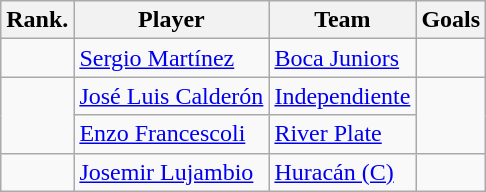<table class="wikitable">
<tr>
<th>Rank.</th>
<th>Player</th>
<th>Team</th>
<th>Goals</th>
</tr>
<tr>
<td></td>
<td> <a href='#'>Sergio Martínez</a></td>
<td><a href='#'>Boca Juniors</a></td>
<td></td>
</tr>
<tr>
<td rowspan=2></td>
<td> <a href='#'>José Luis Calderón</a></td>
<td><a href='#'>Independiente</a></td>
<td rowspan=2></td>
</tr>
<tr>
<td> <a href='#'>Enzo Francescoli</a></td>
<td><a href='#'>River Plate</a></td>
</tr>
<tr>
<td></td>
<td> <a href='#'>Josemir Lujambio</a></td>
<td><a href='#'>Huracán (C)</a></td>
<td></td>
</tr>
</table>
